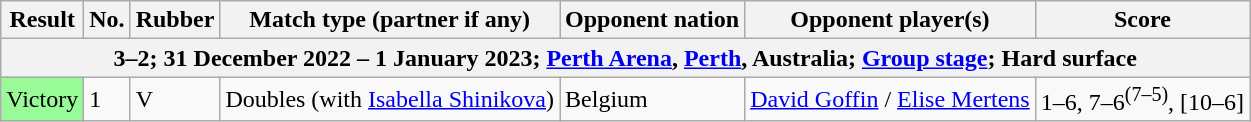<table class=wikitable>
<tr>
<th>Result</th>
<th>No.</th>
<th>Rubber</th>
<th>Match type (partner if any)</th>
<th>Opponent nation</th>
<th>Opponent player(s)</th>
<th>Score</th>
</tr>
<tr>
<th colspan=7>3–2; 31 December 2022 – 1 January 2023; <a href='#'>Perth Arena</a>, <a href='#'>Perth</a>, Australia; <a href='#'>Group stage</a>; Hard surface</th>
</tr>
<tr>
<td bgcolor=98FB98>Victory</td>
<td>1</td>
<td>V</td>
<td>Doubles (with <a href='#'>Isabella Shinikova</a>)</td>
<td> Belgium</td>
<td><a href='#'>David Goffin</a> / <a href='#'>Elise Mertens</a></td>
<td>1–6, 7–6<sup>(7–5)</sup>, [10–6]</td>
</tr>
</table>
